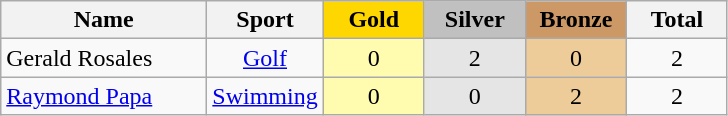<table class="wikitable" style="text-align:center;">
<tr>
<th width=130>Name</th>
<th width=70>Sport</th>
<td bgcolor=gold width=60><strong>Gold</strong></td>
<td bgcolor=silver width=60><strong>Silver</strong></td>
<td bgcolor=#cc9966 width=60><strong>Bronze</strong></td>
<th width=60>Total</th>
</tr>
<tr>
<td align=left>Gerald Rosales</td>
<td><a href='#'>Golf</a></td>
<td bgcolor=#fffcaf>0</td>
<td bgcolor=#e5e5e5>2</td>
<td bgcolor=#eecc99>0</td>
<td>2</td>
</tr>
<tr>
<td align=left><a href='#'>Raymond Papa</a></td>
<td><a href='#'>Swimming</a></td>
<td bgcolor=#fffcaf>0</td>
<td bgcolor=#e5e5e5>0</td>
<td bgcolor=#eecc99>2</td>
<td>2</td>
</tr>
</table>
